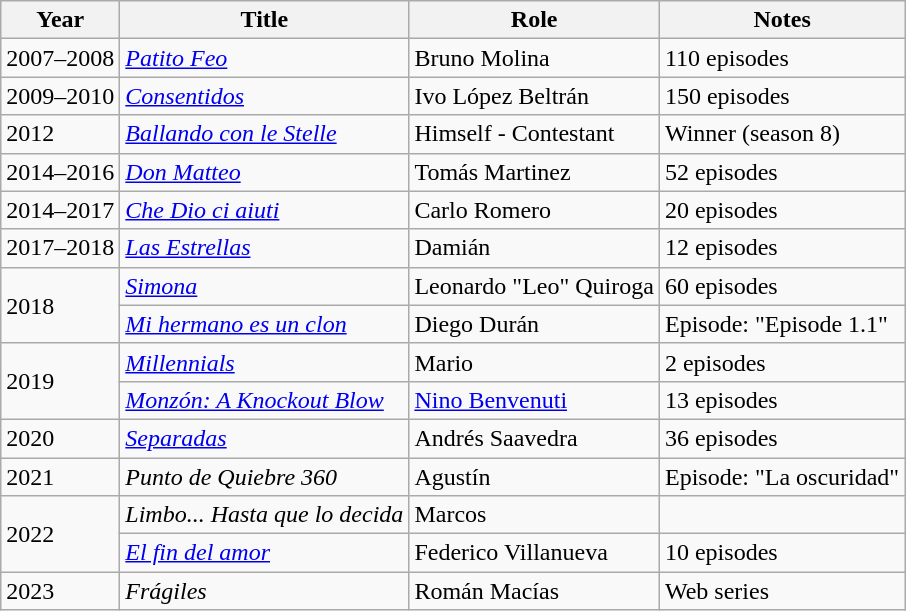<table class="wikitable">
<tr>
<th>Year</th>
<th>Title</th>
<th>Role</th>
<th>Notes</th>
</tr>
<tr>
<td>2007–2008</td>
<td><em><a href='#'>Patito Feo</a></em></td>
<td>Bruno Molina</td>
<td>110 episodes</td>
</tr>
<tr>
<td>2009–2010</td>
<td><em><a href='#'>Consentidos</a></em></td>
<td>Ivo López Beltrán</td>
<td>150 episodes</td>
</tr>
<tr>
<td>2012</td>
<td><em><a href='#'>Ballando con le Stelle</a></em></td>
<td>Himself - Contestant</td>
<td>Winner (season 8)</td>
</tr>
<tr>
<td>2014–2016</td>
<td><em><a href='#'>Don Matteo</a></em></td>
<td>Tomás Martinez</td>
<td>52 episodes</td>
</tr>
<tr>
<td>2014–2017</td>
<td><em><a href='#'>Che Dio ci aiuti</a></em></td>
<td>Carlo Romero</td>
<td>20 episodes</td>
</tr>
<tr>
<td>2017–2018</td>
<td><em><a href='#'>Las Estrellas</a></em></td>
<td>Damián</td>
<td>12 episodes</td>
</tr>
<tr>
<td rowspan="2">2018</td>
<td><em><a href='#'>Simona</a></em></td>
<td>Leonardo "Leo" Quiroga</td>
<td>60 episodes</td>
</tr>
<tr>
<td><em><a href='#'>Mi hermano es un clon</a></em></td>
<td>Diego Durán</td>
<td>Episode: "Episode 1.1"</td>
</tr>
<tr>
<td rowspan="2">2019</td>
<td><em><a href='#'>Millennials</a></em></td>
<td>Mario</td>
<td>2 episodes</td>
</tr>
<tr>
<td><em><a href='#'>Monzón: A Knockout Blow</a></em></td>
<td><a href='#'>Nino Benvenuti</a></td>
<td>13 episodes</td>
</tr>
<tr>
<td>2020</td>
<td><em><a href='#'>Separadas</a></em></td>
<td>Andrés Saavedra</td>
<td>36 episodes</td>
</tr>
<tr>
<td>2021</td>
<td><em>Punto de Quiebre 360</em></td>
<td>Agustín</td>
<td>Episode: "La oscuridad"</td>
</tr>
<tr>
<td rowspan="2">2022</td>
<td><em>Limbo... Hasta que lo decida</em></td>
<td>Marcos</td>
<td></td>
</tr>
<tr>
<td><em><a href='#'>El fin del amor</a></em></td>
<td>Federico Villanueva</td>
<td>10 episodes</td>
</tr>
<tr>
<td>2023</td>
<td><em>Frágiles</em></td>
<td>Román Macías</td>
<td>Web series</td>
</tr>
</table>
